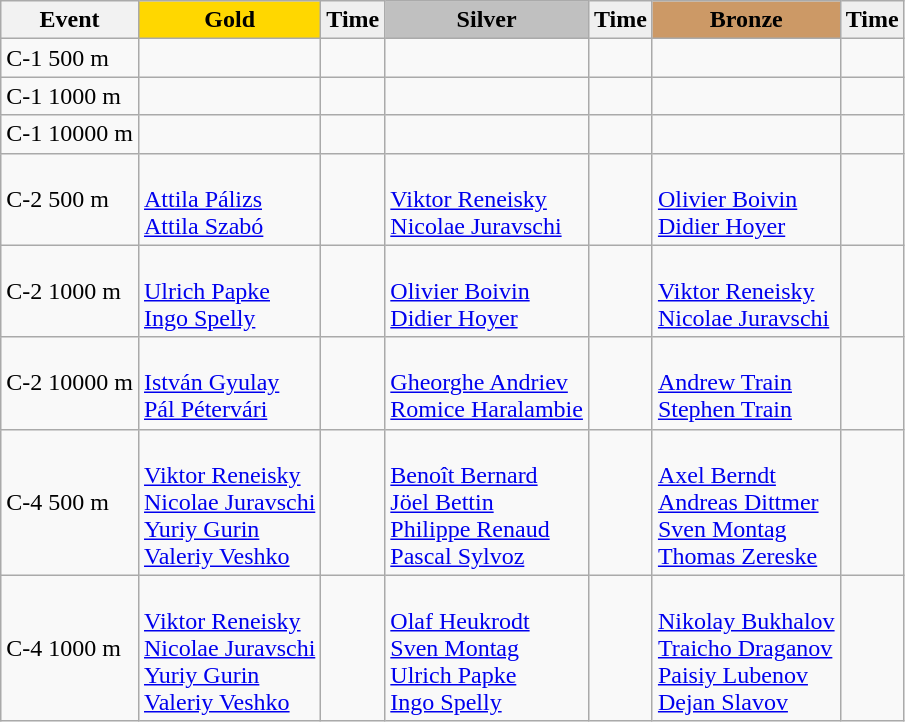<table class="wikitable">
<tr>
<th>Event</th>
<td align=center bgcolor="gold"><strong>Gold</strong></td>
<td align=center bgcolor="EFEFEF"><strong>Time</strong></td>
<td align=center bgcolor="silver"><strong>Silver</strong></td>
<td align=center bgcolor="EFEFEF"><strong>Time</strong></td>
<td align=center bgcolor="CC9966"><strong>Bronze</strong></td>
<td align=center bgcolor="EFEFEF"><strong>Time</strong></td>
</tr>
<tr>
<td>C-1 500 m</td>
<td></td>
<td></td>
<td></td>
<td></td>
<td></td>
<td></td>
</tr>
<tr>
<td>C-1 1000 m</td>
<td></td>
<td></td>
<td></td>
<td></td>
<td></td>
<td></td>
</tr>
<tr>
<td>C-1 10000 m</td>
<td></td>
<td></td>
<td></td>
<td></td>
<td></td>
<td></td>
</tr>
<tr>
<td>C-2 500 m</td>
<td><br><a href='#'>Attila Pálizs</a><br><a href='#'>Attila Szabó</a></td>
<td></td>
<td><br><a href='#'>Viktor Reneisky</a><br><a href='#'>Nicolae Juravschi</a></td>
<td></td>
<td><br><a href='#'>Olivier Boivin</a><br><a href='#'>Didier Hoyer</a></td>
<td></td>
</tr>
<tr>
<td>C-2 1000 m</td>
<td><br><a href='#'>Ulrich Papke</a><br><a href='#'>Ingo Spelly</a></td>
<td></td>
<td><br><a href='#'>Olivier Boivin</a><br><a href='#'>Didier Hoyer</a></td>
<td></td>
<td><br><a href='#'>Viktor Reneisky</a><br><a href='#'>Nicolae Juravschi</a></td>
<td></td>
</tr>
<tr>
<td>C-2 10000 m</td>
<td><br><a href='#'>István Gyulay</a><br><a href='#'>Pál Pétervári</a></td>
<td></td>
<td><br><a href='#'>Gheorghe Andriev</a><br><a href='#'>Romice Haralambie</a></td>
<td></td>
<td><br><a href='#'>Andrew Train</a><br><a href='#'>Stephen Train</a></td>
<td></td>
</tr>
<tr>
<td>C-4 500 m</td>
<td><br><a href='#'>Viktor Reneisky</a><br><a href='#'>Nicolae Juravschi</a><br><a href='#'>Yuriy Gurin</a><br><a href='#'>Valeriy Veshko</a></td>
<td></td>
<td><br><a href='#'>Benoît Bernard</a><br><a href='#'>Jöel Bettin</a><br><a href='#'>Philippe Renaud</a><br><a href='#'>Pascal Sylvoz</a></td>
<td></td>
<td><br><a href='#'>Axel Berndt</a><br><a href='#'>Andreas Dittmer</a><br><a href='#'>Sven Montag</a><br><a href='#'>Thomas Zereske</a></td>
<td></td>
</tr>
<tr>
<td>C-4 1000 m</td>
<td><br><a href='#'>Viktor Reneisky</a><br><a href='#'>Nicolae Juravschi</a><br><a href='#'>Yuriy Gurin</a><br><a href='#'>Valeriy Veshko</a></td>
<td></td>
<td><br><a href='#'>Olaf Heukrodt</a><br><a href='#'>Sven Montag</a><br><a href='#'>Ulrich Papke</a><br><a href='#'>Ingo Spelly</a></td>
<td></td>
<td><br><a href='#'>Nikolay Bukhalov</a><br><a href='#'>Traicho Draganov</a><br><a href='#'>Paisiy Lubenov</a><br><a href='#'>Dejan Slavov</a></td>
<td></td>
</tr>
</table>
